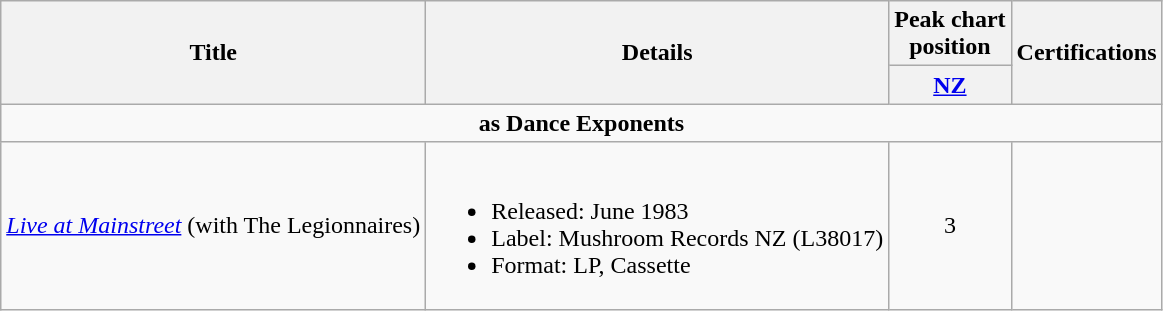<table class="wikitable plainrowheaders">
<tr>
<th rowspan="2">Title</th>
<th rowspan="2">Details</th>
<th>Peak chart<br>position</th>
<th rowspan="2">Certifications</th>
</tr>
<tr>
<th><a href='#'>NZ</a></th>
</tr>
<tr>
<td colspan=4 align=center><strong>as Dance Exponents</strong></td>
</tr>
<tr>
<td><em><a href='#'>Live at Mainstreet</a></em> (with The Legionnaires)</td>
<td><br><ul><li>Released: June 1983</li><li>Label: Mushroom Records NZ (L38017)</li><li>Format: LP, Cassette</li></ul></td>
<td align="center">3</td>
<td></td>
</tr>
</table>
